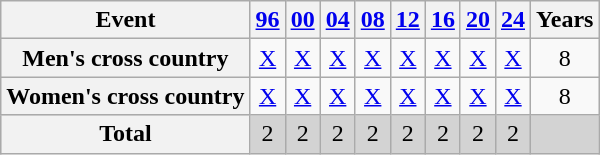<table class="wikitable plainrowheaders sticky-header" style="text-align:center;">
<tr>
<th scope="col">Event</th>
<th scope="col"><a href='#'>96</a></th>
<th scope="col"><a href='#'>00</a></th>
<th scope="col"><a href='#'>04</a></th>
<th scope="col"><a href='#'>08</a></th>
<th scope="col"><a href='#'>12</a></th>
<th scope="col"><a href='#'>16</a></th>
<th scope="col"><a href='#'>20</a></th>
<th scope="col"><a href='#'>24</a></th>
<th scope="col">Years</th>
</tr>
<tr>
<th scope="row">Men's cross country</th>
<td><a href='#'>X</a></td>
<td><a href='#'>X</a></td>
<td><a href='#'>X</a></td>
<td><a href='#'>X</a></td>
<td><a href='#'>X</a></td>
<td><a href='#'>X</a></td>
<td><a href='#'>X</a></td>
<td><a href='#'>X</a></td>
<td>8</td>
</tr>
<tr>
<th scope="row">Women's cross country</th>
<td><a href='#'>X</a></td>
<td><a href='#'>X</a></td>
<td><a href='#'>X</a></td>
<td><a href='#'>X</a></td>
<td><a href='#'>X</a></td>
<td><a href='#'>X</a></td>
<td><a href='#'>X</a></td>
<td><a href='#'>X</a></td>
<td>8</td>
</tr>
<tr bgcolor="lightgray">
<th scope="row"><strong>Total</strong></th>
<td>2</td>
<td>2</td>
<td>2</td>
<td>2</td>
<td>2</td>
<td>2</td>
<td>2</td>
<td>2</td>
<td></td>
</tr>
</table>
